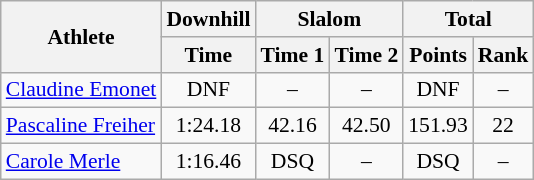<table class="wikitable" style="font-size:90%">
<tr>
<th rowspan="2">Athlete</th>
<th>Downhill</th>
<th colspan="2">Slalom</th>
<th colspan="2">Total</th>
</tr>
<tr>
<th>Time</th>
<th>Time 1</th>
<th>Time 2</th>
<th>Points</th>
<th>Rank</th>
</tr>
<tr>
<td><a href='#'>Claudine Emonet</a></td>
<td align="center">DNF</td>
<td align="center">–</td>
<td align="center">–</td>
<td align="center">DNF</td>
<td align="center">–</td>
</tr>
<tr>
<td><a href='#'>Pascaline Freiher</a></td>
<td align="center">1:24.18</td>
<td align="center">42.16</td>
<td align="center">42.50</td>
<td align="center">151.93</td>
<td align="center">22</td>
</tr>
<tr>
<td><a href='#'>Carole Merle</a></td>
<td align="center">1:16.46</td>
<td align="center">DSQ</td>
<td align="center">–</td>
<td align="center">DSQ</td>
<td align="center">–</td>
</tr>
</table>
